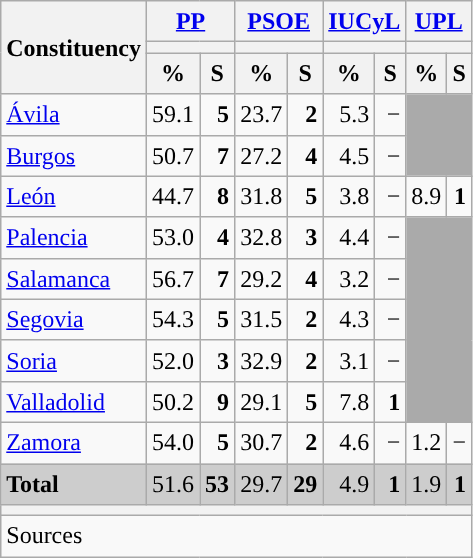<table class="wikitable sortable" style="text-align:right; line-height:20px;">
<tr>
<th rowspan="3">Constituency</th>
<th colspan="2" width="30px" class="unsortable"><a href='#'>PP</a></th>
<th colspan="2" width="30px" class="unsortable"><a href='#'>PSOE</a></th>
<th colspan="2" width="30px" class="unsortable"><a href='#'>IUCyL</a></th>
<th colspan="2" width="30px" class="unsortable"><a href='#'>UPL</a></th>
</tr>
<tr>
<th colspan="2" style="background:"></th>
<th colspan="2" style="background:"></th>
<th colspan="2" style="background:"></th>
<th colspan="2" style="background:"></th>
</tr>
<tr>
<th data-sort-type="number">%</th>
<th data-sort-type="number">S</th>
<th data-sort-type="number">%</th>
<th data-sort-type="number">S</th>
<th data-sort-type="number">%</th>
<th data-sort-type="number">S</th>
<th data-sort-type="number">%</th>
<th data-sort-type="number">S</th>
</tr>
<tr>
<td align="left"><a href='#'>Ávila</a></td>
<td style="background:">59.1</td>
<td><strong>5</strong></td>
<td>23.7</td>
<td><strong>2</strong></td>
<td>5.3</td>
<td>−</td>
<td colspan="2" rowspan="2" bgcolor="#AAAAAA"></td>
</tr>
<tr>
<td align="left"><a href='#'>Burgos</a></td>
<td style="background:">50.7</td>
<td><strong>7</strong></td>
<td>27.2</td>
<td><strong>4</strong></td>
<td>4.5</td>
<td>−</td>
</tr>
<tr>
<td align="left"><a href='#'>León</a></td>
<td style="background:">44.7</td>
<td><strong>8</strong></td>
<td>31.8</td>
<td><strong>5</strong></td>
<td>3.8</td>
<td>−</td>
<td>8.9</td>
<td><strong>1</strong></td>
</tr>
<tr>
<td align="left"><a href='#'>Palencia</a></td>
<td style="background:">53.0</td>
<td><strong>4</strong></td>
<td>32.8</td>
<td><strong>3</strong></td>
<td>4.4</td>
<td>−</td>
<td colspan="2" rowspan="5" bgcolor="#AAAAAA"></td>
</tr>
<tr>
<td align="left"><a href='#'>Salamanca</a></td>
<td style="background:">56.7</td>
<td><strong>7</strong></td>
<td>29.2</td>
<td><strong>4</strong></td>
<td>3.2</td>
<td>−</td>
</tr>
<tr>
<td align="left"><a href='#'>Segovia</a></td>
<td style="background:">54.3</td>
<td><strong>5</strong></td>
<td>31.5</td>
<td><strong>2</strong></td>
<td>4.3</td>
<td>−</td>
</tr>
<tr>
<td align="left"><a href='#'>Soria</a></td>
<td style="background:">52.0</td>
<td><strong>3</strong></td>
<td>32.9</td>
<td><strong>2</strong></td>
<td>3.1</td>
<td>−</td>
</tr>
<tr>
<td align="left"><a href='#'>Valladolid</a></td>
<td style="background:">50.2</td>
<td><strong>9</strong></td>
<td>29.1</td>
<td><strong>5</strong></td>
<td>7.8</td>
<td><strong>1</strong></td>
</tr>
<tr>
<td align="left"><a href='#'>Zamora</a></td>
<td style="background:">54.0</td>
<td><strong>5</strong></td>
<td>30.7</td>
<td><strong>2</strong></td>
<td>4.6</td>
<td>−</td>
<td>1.2</td>
<td>−</td>
</tr>
<tr style="background:#CDCDCD;">
<td align="left"><strong>Total</strong></td>
<td style="background:">51.6</td>
<td><strong>53</strong></td>
<td>29.7</td>
<td><strong>29</strong></td>
<td>4.9</td>
<td><strong>1</strong></td>
<td>1.9</td>
<td><strong>1</strong></td>
</tr>
<tr>
<th colspan="9"></th>
</tr>
<tr>
<th style="text-align:left; font-weight:normal; background:#F9F9F9" colspan="9">Sources</th>
</tr>
</table>
